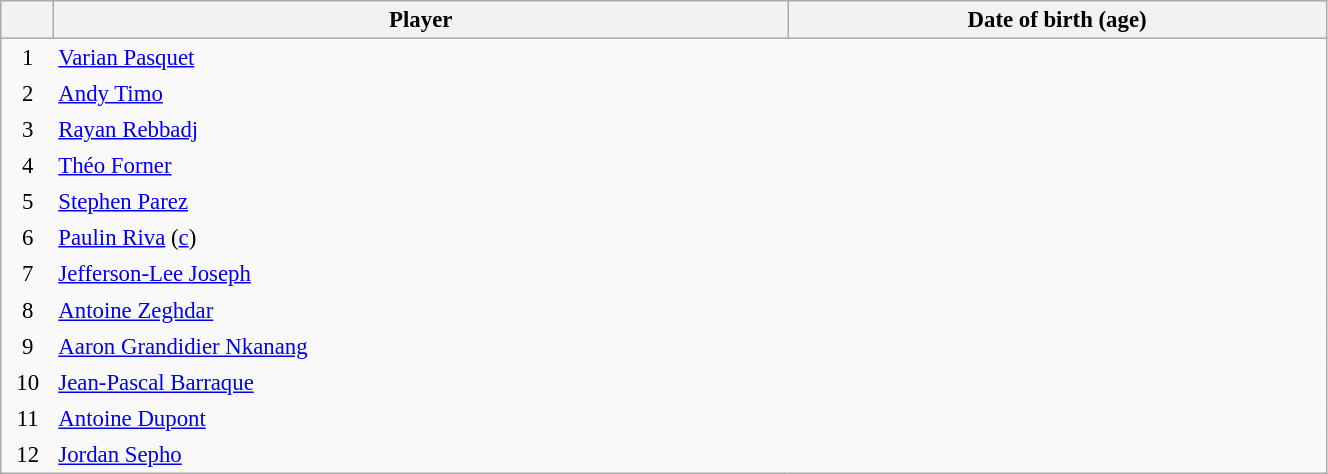<table class="sortable wikitable plainrowheaders" style="font-size:95%; width: 70%">
<tr>
<th scope="col" style="width:4%"></th>
<th scope="col">Player</th>
<th scope="col">Date of birth (age)</th>
</tr>
<tr>
<td style="text-align:center; border:0">1</td>
<td style="text-align:left; border:0"><a href='#'>Varian Pasquet</a></td>
<td style="text-align:left; border:0"></td>
</tr>
<tr>
<td style="text-align:center; border:0">2</td>
<td style="text-align:left; border:0"><a href='#'>Andy Timo</a></td>
<td style="text-align:left; border:0"></td>
</tr>
<tr>
<td style="text-align:center; border:0">3</td>
<td style="text-align:left; border:0"><a href='#'>Rayan Rebbadj</a></td>
<td style="text-align:left; border:0"></td>
</tr>
<tr>
<td style="text-align:center; border:0">4</td>
<td style="text-align:left; border:0"><a href='#'>Théo Forner</a></td>
<td style="text-align:left; border:0"></td>
</tr>
<tr>
<td style="text-align:center; border:0">5</td>
<td style="text-align:left; border:0"><a href='#'>Stephen Parez</a></td>
<td style="text-align:left; border:0"></td>
</tr>
<tr>
<td style="text-align:center; border:0">6</td>
<td style="text-align:left; border:0"><a href='#'>Paulin Riva</a> (<a href='#'>c</a>)</td>
<td style="text-align:left; border:0"></td>
</tr>
<tr>
<td style="text-align:center; border:0">7</td>
<td style="text-align:left; border:0"><a href='#'>Jefferson-Lee Joseph</a></td>
<td style="text-align:left; border:0"></td>
</tr>
<tr>
<td style="text-align:center; border:0">8</td>
<td style="text-align:left; border:0"><a href='#'>Antoine Zeghdar</a></td>
<td style="text-align:left; border:0"></td>
</tr>
<tr>
<td style="text-align:center; border:0">9</td>
<td style="text-align:left; border:0"><a href='#'>Aaron Grandidier Nkanang</a></td>
<td style="text-align:left; border:0"></td>
</tr>
<tr>
<td style="text-align:center; border:0">10</td>
<td style="text-align:left; border:0"><a href='#'>Jean-Pascal Barraque</a></td>
<td style="text-align:left; border:0"></td>
</tr>
<tr>
<td style="text-align:center; border:0">11</td>
<td style="text-align:left; border:0"><a href='#'>Antoine Dupont</a></td>
<td style="text-align:left; border:0"></td>
</tr>
<tr>
<td style="text-align:center; border:0">12</td>
<td style="text-align:left; border:0"><a href='#'>Jordan Sepho</a></td>
<td style="text-align:left; border:0"></td>
</tr>
</table>
